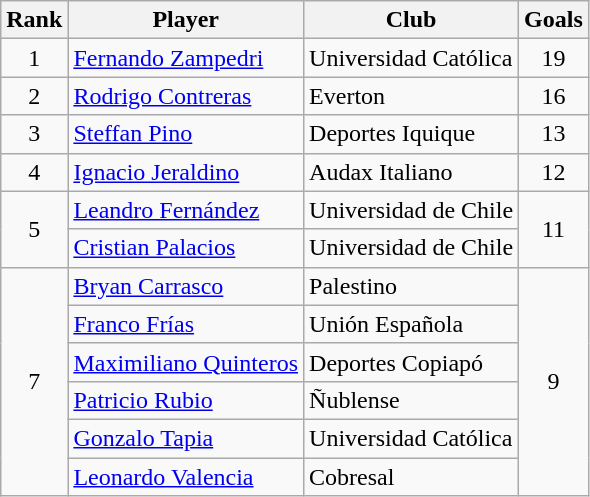<table class="wikitable" border="1">
<tr>
<th>Rank</th>
<th>Player</th>
<th>Club</th>
<th>Goals</th>
</tr>
<tr>
<td align=center>1</td>
<td> <a href='#'>Fernando Zampedri</a></td>
<td>Universidad Católica</td>
<td align=center>19</td>
</tr>
<tr>
<td align=center>2</td>
<td> <a href='#'>Rodrigo Contreras</a></td>
<td>Everton</td>
<td align=center>16</td>
</tr>
<tr>
<td align=center>3</td>
<td> <a href='#'>Steffan Pino</a></td>
<td>Deportes Iquique</td>
<td align=center>13</td>
</tr>
<tr>
<td align=center>4</td>
<td> <a href='#'>Ignacio Jeraldino</a></td>
<td>Audax Italiano</td>
<td align=center>12</td>
</tr>
<tr>
<td rowspan=2 align=center>5</td>
<td> <a href='#'>Leandro Fernández</a></td>
<td>Universidad de Chile</td>
<td rowspan=2 align=center>11</td>
</tr>
<tr>
<td> <a href='#'>Cristian Palacios</a></td>
<td>Universidad de Chile</td>
</tr>
<tr>
<td rowspan=6 align=center>7</td>
<td> <a href='#'>Bryan Carrasco</a></td>
<td>Palestino</td>
<td rowspan=6 align=center>9</td>
</tr>
<tr>
<td> <a href='#'>Franco Frías</a></td>
<td>Unión Española</td>
</tr>
<tr>
<td> <a href='#'>Maximiliano Quinteros</a></td>
<td>Deportes Copiapó</td>
</tr>
<tr>
<td> <a href='#'>Patricio Rubio</a></td>
<td>Ñublense</td>
</tr>
<tr>
<td> <a href='#'>Gonzalo Tapia</a></td>
<td>Universidad Católica</td>
</tr>
<tr>
<td> <a href='#'>Leonardo Valencia</a></td>
<td>Cobresal</td>
</tr>
</table>
